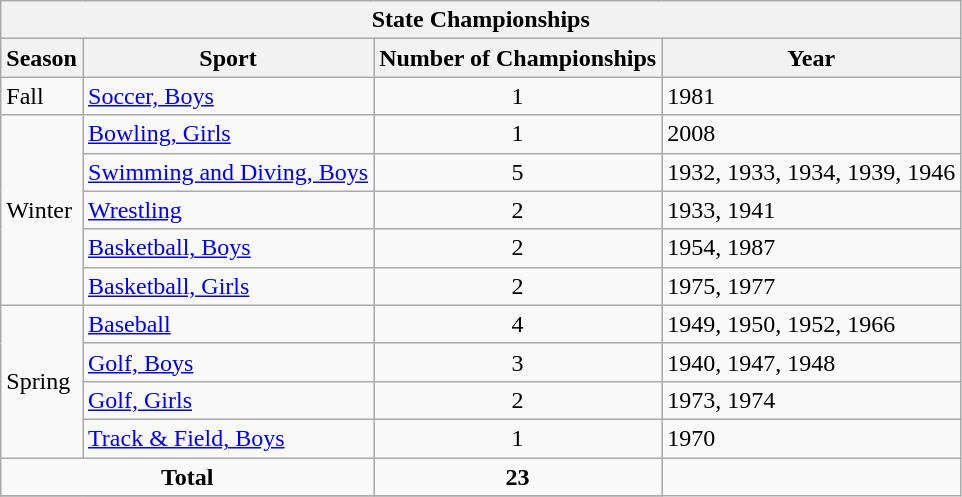<table class="wikitable">
<tr>
<th colspan="4">State Championships</th>
</tr>
<tr>
<th>Season</th>
<th>Sport</th>
<th>Number of Championships</th>
<th>Year</th>
</tr>
<tr>
<td rowspan="1">Fall</td>
<td><a href='#'>Soccer, Boys</a></td>
<td align="center">1</td>
<td>1981</td>
</tr>
<tr>
<td rowspan="5">Winter</td>
<td><a href='#'>Bowling, Girls</a></td>
<td align="center">1</td>
<td>2008</td>
</tr>
<tr>
<td><a href='#'>Swimming and Diving, Boys</a></td>
<td align="center">5</td>
<td>1932, 1933, 1934, 1939, 1946</td>
</tr>
<tr>
<td><a href='#'>Wrestling</a></td>
<td align="center">2</td>
<td>1933, 1941</td>
</tr>
<tr>
<td><a href='#'>Basketball, Boys</a></td>
<td align="center">2</td>
<td>1954, 1987</td>
</tr>
<tr>
<td><a href='#'>Basketball, Girls</a></td>
<td align="center">2</td>
<td>1975, 1977</td>
</tr>
<tr>
<td rowspan="4">Spring</td>
<td><a href='#'>Baseball</a></td>
<td align="center">4</td>
<td>1949, 1950, 1952, 1966</td>
</tr>
<tr>
<td><a href='#'>Golf, Boys</a></td>
<td align="center">3</td>
<td>1940, 1947, 1948</td>
</tr>
<tr>
<td><a href='#'>Golf, Girls</a></td>
<td align="center">2</td>
<td>1973, 1974</td>
</tr>
<tr>
<td><a href='#'>Track & Field, Boys</a></td>
<td align="center">1</td>
<td>1970</td>
</tr>
<tr>
<td align="center" colspan="2"><strong>Total</strong></td>
<td align="center"><strong>23</strong></td>
</tr>
<tr>
</tr>
</table>
